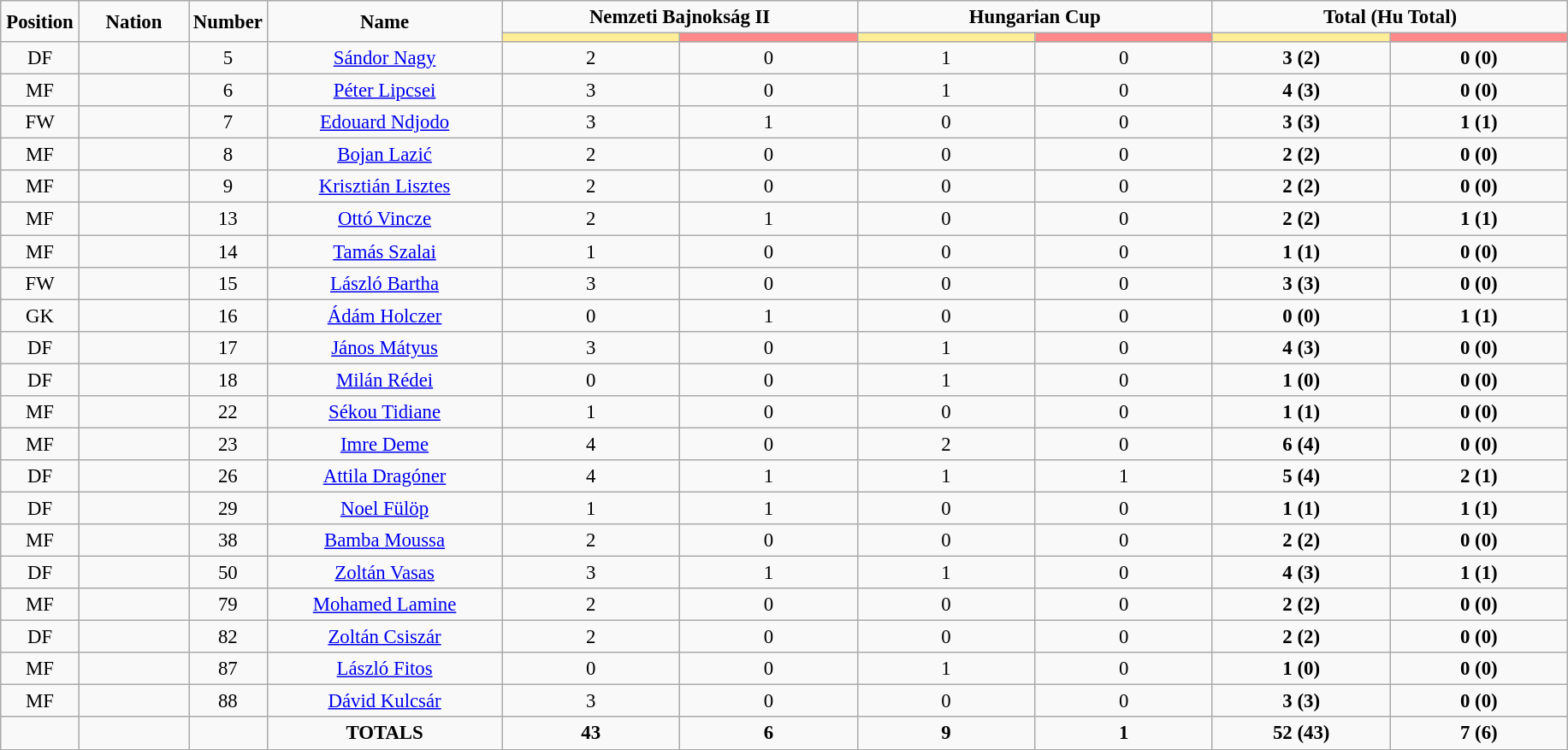<table class="wikitable" style="font-size: 95%; text-align: center;">
<tr>
<td rowspan="2" width="5%" align="center"><strong>Position</strong></td>
<td rowspan="2" width="7%" align="center"><strong>Nation</strong></td>
<td rowspan="2" width="5%" align="center"><strong>Number</strong></td>
<td rowspan="2" width="15%" align="center"><strong>Name</strong></td>
<td colspan="2" align="center"><strong>Nemzeti Bajnokság II</strong></td>
<td colspan="2" align="center"><strong>Hungarian Cup</strong></td>
<td colspan="2" align="center"><strong>Total (Hu Total)</strong></td>
</tr>
<tr>
<th width=60 style="background: #FFEE99"></th>
<th width=60 style="background: #FF8888"></th>
<th width=60 style="background: #FFEE99"></th>
<th width=60 style="background: #FF8888"></th>
<th width=60 style="background: #FFEE99"></th>
<th width=60 style="background: #FF8888"></th>
</tr>
<tr>
<td>DF</td>
<td></td>
<td>5</td>
<td><a href='#'>Sándor Nagy</a></td>
<td>2</td>
<td>0</td>
<td>1</td>
<td>0</td>
<td><strong>3 (2)</strong></td>
<td><strong>0 (0)</strong></td>
</tr>
<tr>
<td>MF</td>
<td></td>
<td>6</td>
<td><a href='#'>Péter Lipcsei</a></td>
<td>3</td>
<td>0</td>
<td>1</td>
<td>0</td>
<td><strong>4 (3)</strong></td>
<td><strong>0 (0)</strong></td>
</tr>
<tr>
<td>FW</td>
<td></td>
<td>7</td>
<td><a href='#'>Edouard Ndjodo</a></td>
<td>3</td>
<td>1</td>
<td>0</td>
<td>0</td>
<td><strong>3 (3)</strong></td>
<td><strong>1 (1)</strong></td>
</tr>
<tr>
<td>MF</td>
<td></td>
<td>8</td>
<td><a href='#'>Bojan Lazić</a></td>
<td>2</td>
<td>0</td>
<td>0</td>
<td>0</td>
<td><strong>2 (2)</strong></td>
<td><strong>0 (0)</strong></td>
</tr>
<tr>
<td>MF</td>
<td></td>
<td>9</td>
<td><a href='#'>Krisztián Lisztes</a></td>
<td>2</td>
<td>0</td>
<td>0</td>
<td>0</td>
<td><strong>2 (2)</strong></td>
<td><strong>0 (0)</strong></td>
</tr>
<tr>
<td>MF</td>
<td></td>
<td>13</td>
<td><a href='#'>Ottó Vincze</a></td>
<td>2</td>
<td>1</td>
<td>0</td>
<td>0</td>
<td><strong>2 (2)</strong></td>
<td><strong>1 (1)</strong></td>
</tr>
<tr>
<td>MF</td>
<td></td>
<td>14</td>
<td><a href='#'>Tamás Szalai</a></td>
<td>1</td>
<td>0</td>
<td>0</td>
<td>0</td>
<td><strong>1 (1)</strong></td>
<td><strong>0 (0)</strong></td>
</tr>
<tr>
<td>FW</td>
<td></td>
<td>15</td>
<td><a href='#'>László Bartha</a></td>
<td>3</td>
<td>0</td>
<td>0</td>
<td>0</td>
<td><strong>3 (3)</strong></td>
<td><strong>0 (0)</strong></td>
</tr>
<tr>
<td>GK</td>
<td></td>
<td>16</td>
<td><a href='#'>Ádám Holczer</a></td>
<td>0</td>
<td>1</td>
<td>0</td>
<td>0</td>
<td><strong>0 (0)</strong></td>
<td><strong>1 (1)</strong></td>
</tr>
<tr>
<td>DF</td>
<td></td>
<td>17</td>
<td><a href='#'>János Mátyus</a></td>
<td>3</td>
<td>0</td>
<td>1</td>
<td>0</td>
<td><strong>4 (3)</strong></td>
<td><strong>0 (0)</strong></td>
</tr>
<tr>
<td>DF</td>
<td></td>
<td>18</td>
<td><a href='#'>Milán Rédei</a></td>
<td>0</td>
<td>0</td>
<td>1</td>
<td>0</td>
<td><strong>1 (0)</strong></td>
<td><strong>0 (0)</strong></td>
</tr>
<tr>
<td>MF</td>
<td></td>
<td>22</td>
<td><a href='#'>Sékou Tidiane</a></td>
<td>1</td>
<td>0</td>
<td>0</td>
<td>0</td>
<td><strong>1 (1)</strong></td>
<td><strong>0 (0)</strong></td>
</tr>
<tr>
<td>MF</td>
<td></td>
<td>23</td>
<td><a href='#'>Imre Deme</a></td>
<td>4</td>
<td>0</td>
<td>2</td>
<td>0</td>
<td><strong>6 (4)</strong></td>
<td><strong>0 (0)</strong></td>
</tr>
<tr>
<td>DF</td>
<td></td>
<td>26</td>
<td><a href='#'>Attila Dragóner</a></td>
<td>4</td>
<td>1</td>
<td>1</td>
<td>1</td>
<td><strong>5 (4)</strong></td>
<td><strong>2 (1)</strong></td>
</tr>
<tr>
<td>DF</td>
<td></td>
<td>29</td>
<td><a href='#'>Noel Fülöp</a></td>
<td>1</td>
<td>1</td>
<td>0</td>
<td>0</td>
<td><strong>1 (1)</strong></td>
<td><strong>1 (1)</strong></td>
</tr>
<tr>
<td>MF</td>
<td></td>
<td>38</td>
<td><a href='#'>Bamba Moussa</a></td>
<td>2</td>
<td>0</td>
<td>0</td>
<td>0</td>
<td><strong>2 (2)</strong></td>
<td><strong>0 (0)</strong></td>
</tr>
<tr>
<td>DF</td>
<td></td>
<td>50</td>
<td><a href='#'>Zoltán Vasas</a></td>
<td>3</td>
<td>1</td>
<td>1</td>
<td>0</td>
<td><strong>4 (3)</strong></td>
<td><strong>1 (1)</strong></td>
</tr>
<tr>
<td>MF</td>
<td></td>
<td>79</td>
<td><a href='#'>Mohamed Lamine</a></td>
<td>2</td>
<td>0</td>
<td>0</td>
<td>0</td>
<td><strong>2 (2)</strong></td>
<td><strong>0 (0)</strong></td>
</tr>
<tr>
<td>DF</td>
<td></td>
<td>82</td>
<td><a href='#'>Zoltán Csiszár</a></td>
<td>2</td>
<td>0</td>
<td>0</td>
<td>0</td>
<td><strong>2 (2)</strong></td>
<td><strong>0 (0)</strong></td>
</tr>
<tr>
<td>MF</td>
<td></td>
<td>87</td>
<td><a href='#'>László Fitos</a></td>
<td>0</td>
<td>0</td>
<td>1</td>
<td>0</td>
<td><strong>1 (0)</strong></td>
<td><strong>0 (0)</strong></td>
</tr>
<tr>
<td>MF</td>
<td></td>
<td>88</td>
<td><a href='#'>Dávid Kulcsár</a></td>
<td>3</td>
<td>0</td>
<td>0</td>
<td>0</td>
<td><strong>3 (3)</strong></td>
<td><strong>0 (0)</strong></td>
</tr>
<tr>
<td></td>
<td></td>
<td></td>
<td><strong>TOTALS</strong></td>
<td><strong>43</strong></td>
<td><strong>6</strong></td>
<td><strong>9</strong></td>
<td><strong>1</strong></td>
<td><strong>52 (43)</strong></td>
<td><strong>7 (6)</strong></td>
</tr>
<tr>
</tr>
</table>
